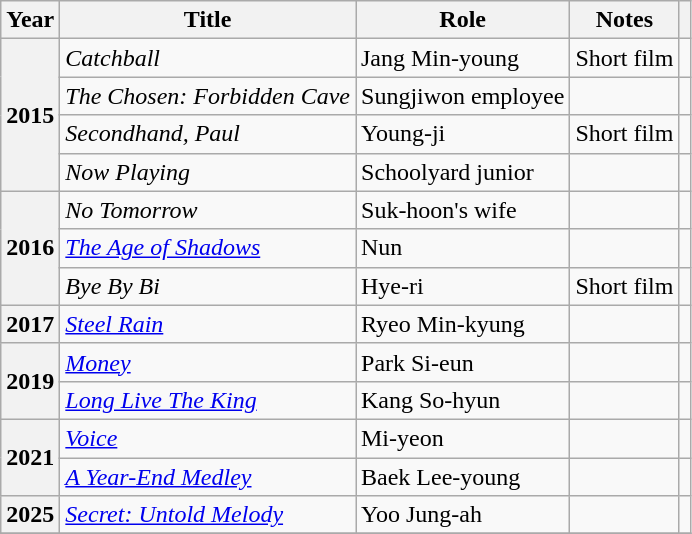<table class="wikitable plainrowheaders sortable">
<tr>
<th scope="col">Year</th>
<th scope="col">Title</th>
<th scope="col">Role</th>
<th scope="col">Notes</th>
<th scope="col" class="unsortable"></th>
</tr>
<tr>
<th scope="row" rowspan="4">2015</th>
<td><em>Catchball</em></td>
<td>Jang Min-young</td>
<td>Short film</td>
<td></td>
</tr>
<tr>
<td><em>The Chosen: Forbidden Cave</em></td>
<td>Sungjiwon employee</td>
<td></td>
<td></td>
</tr>
<tr>
<td><em>Secondhand, Paul</em></td>
<td>Young-ji</td>
<td>Short film</td>
<td></td>
</tr>
<tr>
<td><em>Now Playing</em></td>
<td>Schoolyard junior</td>
<td></td>
<td></td>
</tr>
<tr>
<th scope="row" rowspan="3">2016</th>
<td><em>No Tomorrow</em></td>
<td>Suk-hoon's wife</td>
<td></td>
<td></td>
</tr>
<tr>
<td><em><a href='#'>The Age of Shadows</a></em></td>
<td>Nun</td>
<td></td>
<td style="text-align:center"></td>
</tr>
<tr>
<td><em>Bye By Bi</em></td>
<td>Hye-ri</td>
<td>Short film</td>
<td></td>
</tr>
<tr>
<th scope="row">2017</th>
<td><em><a href='#'>Steel Rain</a></em></td>
<td>Ryeo Min-kyung</td>
<td></td>
<td style="text-align:center"></td>
</tr>
<tr>
<th scope="row" rowspan="2">2019</th>
<td><em><a href='#'>Money</a></em></td>
<td>Park Si-eun</td>
<td></td>
<td style="text-align:center"></td>
</tr>
<tr>
<td><em><a href='#'>Long Live The King</a></em></td>
<td>Kang So-hyun</td>
<td></td>
<td style="text-align:center"></td>
</tr>
<tr>
<th scope="row" rowspan=2>2021</th>
<td><em><a href='#'>Voice</a></em></td>
<td>Mi-yeon</td>
<td></td>
<td style="text-align:center"></td>
</tr>
<tr>
<td><em><a href='#'>A Year-End Medley</a></em></td>
<td>Baek Lee-young</td>
<td></td>
<td style="text-align:center"></td>
</tr>
<tr>
<th scope="row" rowspan=1>2025</th>
<td><em><a href='#'>Secret: Untold Melody</a></em></td>
<td>Yoo Jung-ah</td>
<td></td>
<td style="text-align:center"></td>
</tr>
<tr>
</tr>
</table>
